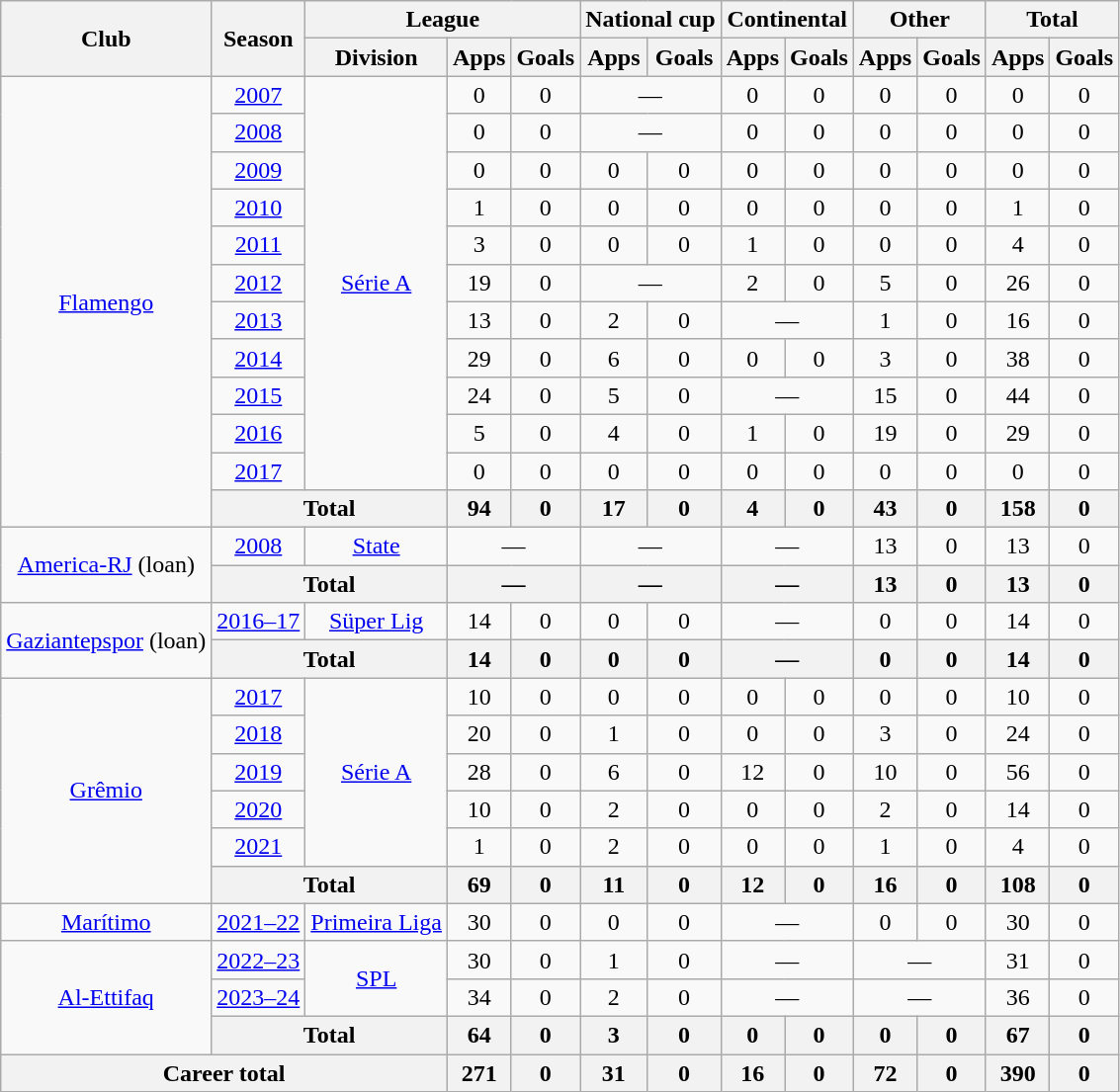<table class="wikitable" style="text-align:center">
<tr>
<th rowspan="2">Club</th>
<th rowspan="2">Season</th>
<th colspan="3">League</th>
<th colspan="2">National cup</th>
<th colspan="2">Continental</th>
<th colspan="2">Other</th>
<th colspan="2">Total</th>
</tr>
<tr>
<th>Division</th>
<th>Apps</th>
<th>Goals</th>
<th>Apps</th>
<th>Goals</th>
<th>Apps</th>
<th>Goals</th>
<th>Apps</th>
<th>Goals</th>
<th>Apps</th>
<th>Goals</th>
</tr>
<tr>
<td rowspan="12" valign="center"><a href='#'>Flamengo</a></td>
<td><a href='#'>2007</a></td>
<td rowspan="11"><a href='#'>Série A</a></td>
<td>0</td>
<td>0</td>
<td colspan="2">—</td>
<td>0</td>
<td>0</td>
<td>0</td>
<td>0</td>
<td>0</td>
<td>0</td>
</tr>
<tr>
<td><a href='#'>2008</a></td>
<td>0</td>
<td>0</td>
<td colspan="2">—</td>
<td>0</td>
<td>0</td>
<td>0</td>
<td>0</td>
<td>0</td>
<td>0</td>
</tr>
<tr>
<td><a href='#'>2009</a></td>
<td>0</td>
<td>0</td>
<td>0</td>
<td>0</td>
<td>0</td>
<td>0</td>
<td>0</td>
<td>0</td>
<td>0</td>
<td>0</td>
</tr>
<tr>
<td><a href='#'>2010</a></td>
<td>1</td>
<td>0</td>
<td>0</td>
<td>0</td>
<td>0</td>
<td>0</td>
<td>0</td>
<td>0</td>
<td>1</td>
<td>0</td>
</tr>
<tr>
<td><a href='#'>2011</a></td>
<td>3</td>
<td>0</td>
<td>0</td>
<td>0</td>
<td>1</td>
<td>0</td>
<td>0</td>
<td>0</td>
<td>4</td>
<td>0</td>
</tr>
<tr>
<td><a href='#'>2012</a></td>
<td>19</td>
<td>0</td>
<td colspan="2">—</td>
<td>2</td>
<td>0</td>
<td>5</td>
<td>0</td>
<td>26</td>
<td>0</td>
</tr>
<tr>
<td><a href='#'>2013</a></td>
<td>13</td>
<td>0</td>
<td>2</td>
<td>0</td>
<td colspan="2">—</td>
<td>1</td>
<td>0</td>
<td>16</td>
<td>0</td>
</tr>
<tr>
<td><a href='#'>2014</a></td>
<td>29</td>
<td>0</td>
<td>6</td>
<td>0</td>
<td>0</td>
<td>0</td>
<td>3</td>
<td>0</td>
<td>38</td>
<td>0</td>
</tr>
<tr>
<td><a href='#'>2015</a></td>
<td>24</td>
<td>0</td>
<td>5</td>
<td>0</td>
<td colspan="2">—</td>
<td>15</td>
<td>0</td>
<td>44</td>
<td>0</td>
</tr>
<tr>
<td><a href='#'>2016</a></td>
<td>5</td>
<td>0</td>
<td>4</td>
<td>0</td>
<td>1</td>
<td>0</td>
<td>19</td>
<td>0</td>
<td>29</td>
<td>0</td>
</tr>
<tr>
<td><a href='#'>2017</a></td>
<td>0</td>
<td>0</td>
<td>0</td>
<td>0</td>
<td>0</td>
<td>0</td>
<td>0</td>
<td>0</td>
<td>0</td>
<td>0</td>
</tr>
<tr>
<th colspan="2">Total</th>
<th>94</th>
<th>0</th>
<th>17</th>
<th>0</th>
<th>4</th>
<th>0</th>
<th>43</th>
<th>0</th>
<th>158</th>
<th>0</th>
</tr>
<tr>
<td rowspan="2" valign="center"><a href='#'>America-RJ</a> (loan)</td>
<td><a href='#'>2008</a></td>
<td><a href='#'>State</a></td>
<td colspan="2">—</td>
<td colspan="2">—</td>
<td colspan="2">—</td>
<td>13</td>
<td>0</td>
<td>13</td>
<td>0</td>
</tr>
<tr>
<th colspan="2">Total</th>
<th colspan="2">—</th>
<th colspan="2">—</th>
<th colspan="2">—</th>
<th>13</th>
<th>0</th>
<th>13</th>
<th>0</th>
</tr>
<tr>
<td rowspan="2" valign="center"><a href='#'>Gaziantepspor</a> (loan)</td>
<td><a href='#'>2016–17</a></td>
<td><a href='#'>Süper Lig</a></td>
<td>14</td>
<td>0</td>
<td>0</td>
<td>0</td>
<td colspan="2">—</td>
<td>0</td>
<td>0</td>
<td>14</td>
<td>0</td>
</tr>
<tr>
<th colspan="2">Total</th>
<th>14</th>
<th>0</th>
<th>0</th>
<th>0</th>
<th colspan="2">—</th>
<th>0</th>
<th>0</th>
<th>14</th>
<th>0</th>
</tr>
<tr>
<td rowspan="6" valign="center"><a href='#'>Grêmio</a></td>
<td><a href='#'>2017</a></td>
<td rowspan="5"><a href='#'>Série A</a></td>
<td>10</td>
<td>0</td>
<td>0</td>
<td>0</td>
<td>0</td>
<td>0</td>
<td>0</td>
<td>0</td>
<td>10</td>
<td>0</td>
</tr>
<tr>
<td><a href='#'>2018</a></td>
<td>20</td>
<td>0</td>
<td>1</td>
<td>0</td>
<td>0</td>
<td>0</td>
<td>3</td>
<td>0</td>
<td>24</td>
<td>0</td>
</tr>
<tr>
<td><a href='#'>2019</a></td>
<td>28</td>
<td>0</td>
<td>6</td>
<td>0</td>
<td>12</td>
<td>0</td>
<td>10</td>
<td>0</td>
<td>56</td>
<td>0</td>
</tr>
<tr>
<td><a href='#'>2020</a></td>
<td>10</td>
<td>0</td>
<td>2</td>
<td>0</td>
<td>0</td>
<td>0</td>
<td>2</td>
<td>0</td>
<td>14</td>
<td>0</td>
</tr>
<tr>
<td><a href='#'>2021</a></td>
<td>1</td>
<td>0</td>
<td>2</td>
<td>0</td>
<td>0</td>
<td>0</td>
<td>1</td>
<td>0</td>
<td>4</td>
<td>0</td>
</tr>
<tr>
<th colspan="2">Total</th>
<th>69</th>
<th>0</th>
<th>11</th>
<th>0</th>
<th>12</th>
<th>0</th>
<th>16</th>
<th>0</th>
<th>108</th>
<th>0</th>
</tr>
<tr>
<td valign="center"><a href='#'>Marítimo</a></td>
<td><a href='#'>2021–22</a></td>
<td><a href='#'>Primeira Liga</a></td>
<td>30</td>
<td>0</td>
<td>0</td>
<td>0</td>
<td colspan="2">—</td>
<td>0</td>
<td>0</td>
<td>30</td>
<td>0</td>
</tr>
<tr>
<td rowspan="3" valign="center"><a href='#'>Al-Ettifaq</a></td>
<td><a href='#'>2022–23</a></td>
<td rowspan="2" valign="center"><a href='#'>SPL</a></td>
<td>30</td>
<td>0</td>
<td>1</td>
<td>0</td>
<td colspan="2">—</td>
<td colspan="2">—</td>
<td>31</td>
<td>0</td>
</tr>
<tr>
<td><a href='#'>2023–24</a></td>
<td>34</td>
<td>0</td>
<td>2</td>
<td>0</td>
<td colspan="2">—</td>
<td colspan="2">—</td>
<td>36</td>
<td>0</td>
</tr>
<tr>
<th colspan="2">Total</th>
<th>64</th>
<th>0</th>
<th>3</th>
<th>0</th>
<th>0</th>
<th>0</th>
<th>0</th>
<th>0</th>
<th>67</th>
<th>0</th>
</tr>
<tr>
<th colspan="3">Career total</th>
<th>271</th>
<th>0</th>
<th>31</th>
<th>0</th>
<th>16</th>
<th>0</th>
<th>72</th>
<th>0</th>
<th>390</th>
<th>0</th>
</tr>
</table>
